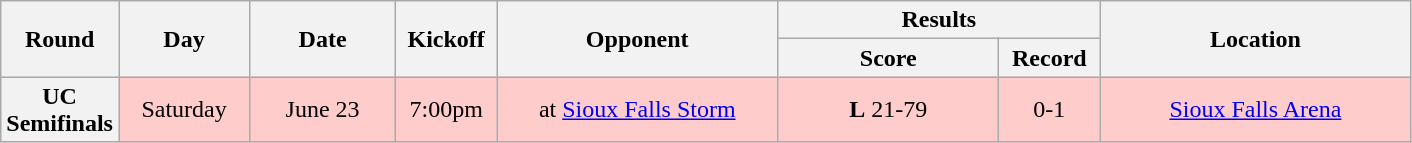<table class="wikitable">
<tr>
<th rowspan="2" width="40">Round</th>
<th rowspan="2" width="80">Day</th>
<th rowspan="2" width="90">Date</th>
<th rowspan="2" width="60">Kickoff</th>
<th rowspan="2" width="180">Opponent</th>
<th colspan="2" width="200">Results</th>
<th rowspan="2" width="200">Location</th>
</tr>
<tr>
<th width="140">Score</th>
<th width="60">Record</th>
</tr>
<tr align="center" bgcolor="#FFCCCC">
<th>UC Semifinals</th>
<td>Saturday</td>
<td>June 23</td>
<td>7:00pm</td>
<td>at <a href='#'>Sioux Falls Storm</a></td>
<td><strong>L</strong> 21-79</td>
<td>0-1</td>
<td><a href='#'>Sioux Falls Arena</a></td>
</tr>
</table>
